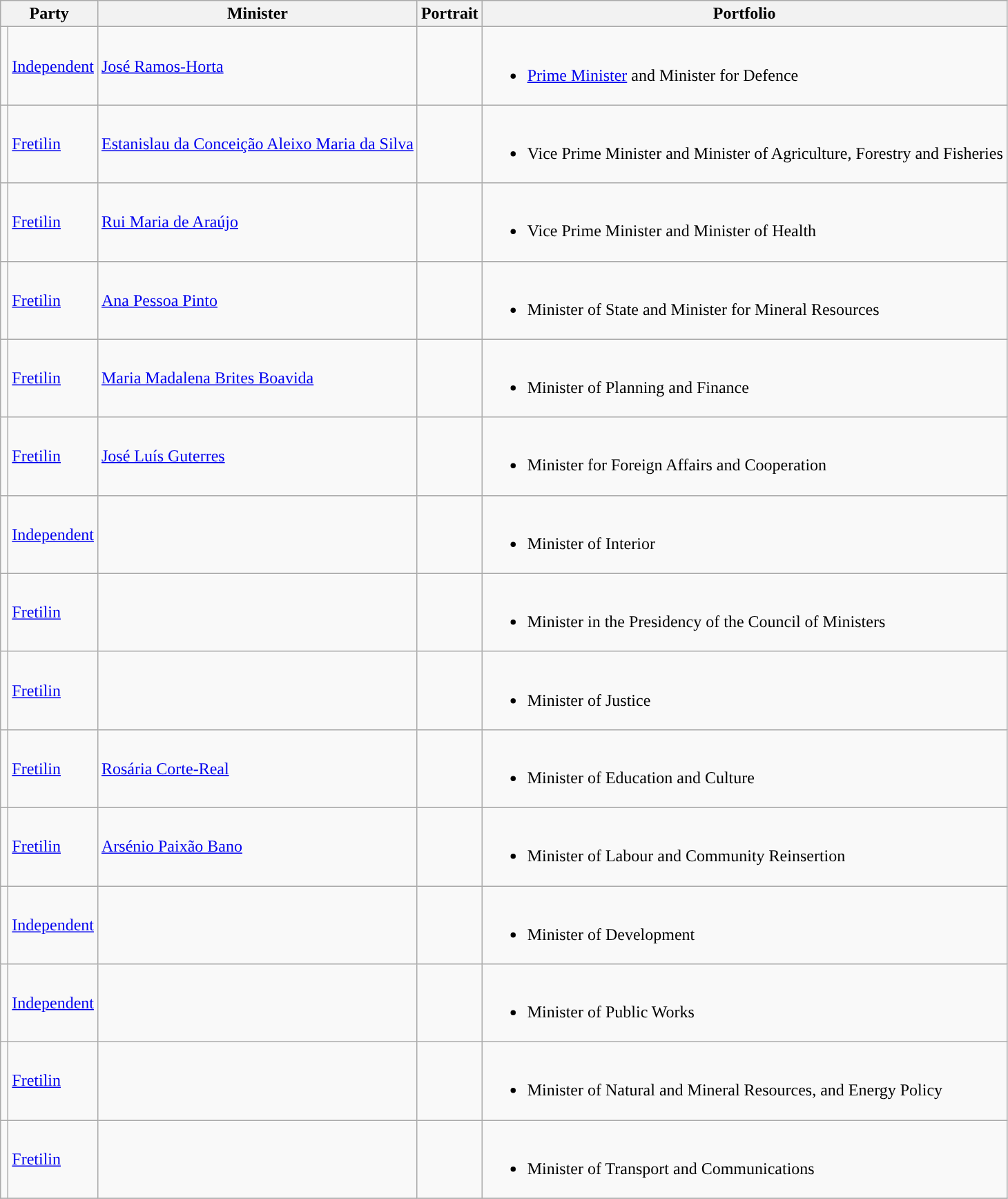<table class="wikitable sortable">
<tr>
<th colspan="2">Party</th>
<th>Minister</th>
<th>Portrait</th>
<th>Portfolio</th>
</tr>
<tr>
<td style="background:"></td>
<td><a href='#'>Independent</a></td>
<td><a href='#'>José Ramos-Horta</a></td>
<td></td>
<td><br><ul><li><a href='#'>Prime Minister</a> and Minister for Defence</li></ul></td>
</tr>
<tr>
<td style="background:"></td>
<td><a href='#'>Fretilin</a></td>
<td><a href='#'>Estanislau da Conceição Aleixo Maria da Silva</a></td>
<td></td>
<td><br><ul><li>Vice Prime Minister and Minister of Agriculture, Forestry and Fisheries</li></ul></td>
</tr>
<tr>
<td style="background:"></td>
<td><a href='#'>Fretilin</a></td>
<td><a href='#'>Rui Maria de Araújo</a></td>
<td></td>
<td><br><ul><li>Vice Prime Minister and Minister of Health</li></ul></td>
</tr>
<tr>
<td style="background:"></td>
<td><a href='#'>Fretilin</a></td>
<td><a href='#'>Ana Pessoa Pinto</a></td>
<td></td>
<td><br><ul><li>Minister of State and Minister for Mineral Resources</li></ul></td>
</tr>
<tr>
<td style="background:"></td>
<td><a href='#'>Fretilin</a></td>
<td><a href='#'>Maria Madalena Brites Boavida</a></td>
<td></td>
<td><br><ul><li>Minister of Planning and Finance</li></ul></td>
</tr>
<tr>
<td style="background:"></td>
<td><a href='#'>Fretilin</a></td>
<td><a href='#'>José Luís Guterres</a></td>
<td></td>
<td><br><ul><li>Minister for Foreign Affairs and Cooperation</li></ul></td>
</tr>
<tr>
<td style="background:"></td>
<td><a href='#'>Independent</a></td>
<td></td>
<td></td>
<td><br><ul><li>Minister of Interior</li></ul></td>
</tr>
<tr>
<td style="background:"></td>
<td><a href='#'>Fretilin</a></td>
<td></td>
<td></td>
<td><br><ul><li>Minister in the Presidency of the Council of Ministers</li></ul></td>
</tr>
<tr>
<td style="background:"></td>
<td><a href='#'>Fretilin</a></td>
<td></td>
<td></td>
<td><br><ul><li>Minister of Justice</li></ul></td>
</tr>
<tr>
<td style="background:"></td>
<td><a href='#'>Fretilin</a></td>
<td><a href='#'>Rosária Corte-Real</a></td>
<td></td>
<td><br><ul><li>Minister of Education and Culture</li></ul></td>
</tr>
<tr>
<td style="background:"></td>
<td><a href='#'>Fretilin</a></td>
<td><a href='#'>Arsénio Paixão Bano</a></td>
<td></td>
<td><br><ul><li>Minister of Labour and Community Reinsertion</li></ul></td>
</tr>
<tr>
<td style="background:"></td>
<td><a href='#'>Independent</a></td>
<td></td>
<td></td>
<td><br><ul><li>Minister of Development</li></ul></td>
</tr>
<tr>
<td style="background:"></td>
<td><a href='#'>Independent</a></td>
<td></td>
<td></td>
<td><br><ul><li>Minister of Public Works</li></ul></td>
</tr>
<tr>
<td style="background:"></td>
<td><a href='#'>Fretilin</a></td>
<td></td>
<td></td>
<td><br><ul><li>Minister of Natural and Mineral Resources, and Energy Policy</li></ul></td>
</tr>
<tr>
<td style="background:"></td>
<td><a href='#'>Fretilin</a></td>
<td></td>
<td></td>
<td><br><ul><li>Minister of Transport and Communications</li></ul></td>
</tr>
<tr>
</tr>
</table>
